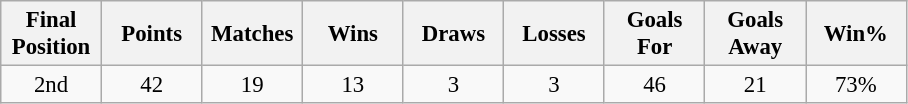<table class="wikitable" style="font-size: 95%; text-align: center;">
<tr>
<th width=60>Final Position</th>
<th width=60>Points</th>
<th width=60>Matches</th>
<th width=60>Wins</th>
<th width=60>Draws</th>
<th width=60>Losses</th>
<th width=60>Goals For</th>
<th width=60>Goals Away</th>
<th width=60>Win%</th>
</tr>
<tr>
<td>2nd</td>
<td>42</td>
<td>19</td>
<td>13</td>
<td>3</td>
<td>3</td>
<td>46</td>
<td>21</td>
<td>73%</td>
</tr>
</table>
